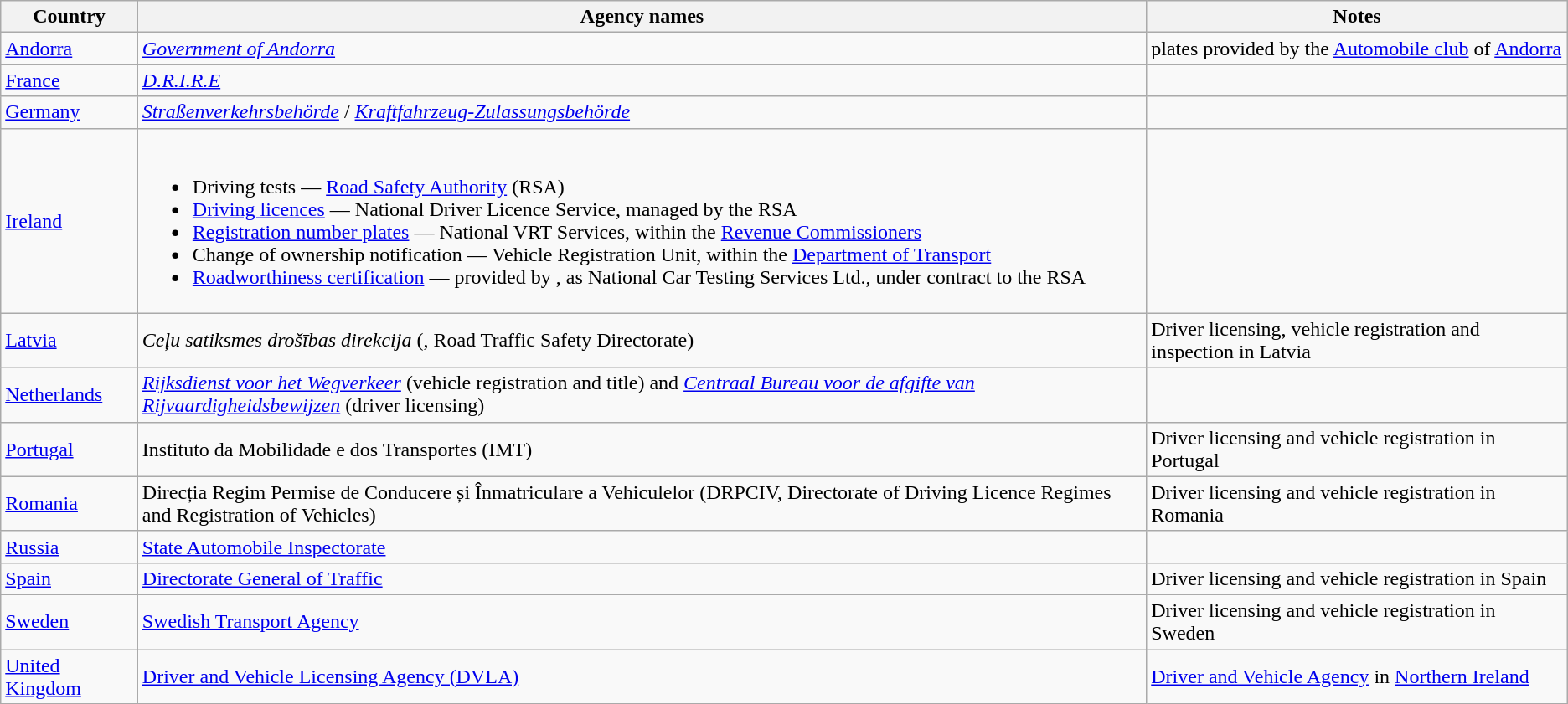<table class="wikitable sortable sticky-header-multi">
<tr>
<th>Country</th>
<th>Agency names</th>
<th>Notes</th>
</tr>
<tr>
<td><a href='#'>Andorra</a></td>
<td><em><a href='#'>Government of Andorra</a></em>  </td>
<td>plates provided by the <a href='#'>Automobile club</a> of <a href='#'>Andorra</a></td>
</tr>
<tr>
<td><a href='#'>France</a></td>
<td><em><a href='#'>D.R.I.R.E</a></em> </td>
<td></td>
</tr>
<tr>
<td><a href='#'>Germany</a></td>
<td><em><a href='#'>Straßenverkehrsbehörde</a></em> / <em><a href='#'>Kraftfahrzeug-Zulassungsbehörde</a></em> </td>
<td></td>
</tr>
<tr>
<td><a href='#'>Ireland</a></td>
<td><br><ul><li>Driving tests — <a href='#'>Road Safety Authority</a> (RSA)</li><li><a href='#'>Driving licences</a> — National Driver Licence Service, managed by the RSA</li><li><a href='#'>Registration number plates</a> — National VRT Services, within the <a href='#'>Revenue Commissioners</a></li><li>Change of ownership notification  — Vehicle Registration Unit, within the <a href='#'>Department of Transport</a></li><li><a href='#'>Roadworthiness certification</a> — provided by , as National Car Testing Services Ltd., under contract to the RSA</li></ul></td>
<td></td>
</tr>
<tr>
<td><a href='#'>Latvia</a></td>
<td><em>Ceļu satiksmes drošības direkcija</em> (, Road Traffic Safety Directorate)</td>
<td>Driver licensing, vehicle registration and inspection in Latvia</td>
</tr>
<tr>
<td><a href='#'>Netherlands</a></td>
<td><em><a href='#'>Rijksdienst voor het Wegverkeer</a></em>  (vehicle registration and title) and <em><a href='#'>Centraal Bureau voor de afgifte van Rijvaardigheidsbewijzen</a></em>  (driver licensing)</td>
<td></td>
</tr>
<tr>
<td><a href='#'>Portugal</a></td>
<td>Instituto da Mobilidade e dos Transportes (IMT)</td>
<td>Driver licensing and vehicle registration in Portugal</td>
</tr>
<tr>
<td><a href='#'>Romania</a></td>
<td>Direcția Regim Permise de Conducere și Înmatriculare a Vehiculelor (DRPCIV, Directorate of Driving Licence Regimes and Registration of Vehicles)</td>
<td>Driver licensing and vehicle registration in Romania</td>
</tr>
<tr>
<td><a href='#'>Russia</a></td>
<td><a href='#'>State Automobile Inspectorate</a></td>
<td></td>
</tr>
<tr>
<td><a href='#'>Spain</a></td>
<td><a href='#'>Directorate General of Traffic</a></td>
<td>Driver licensing and vehicle registration in Spain</td>
</tr>
<tr>
<td><a href='#'>Sweden</a></td>
<td><a href='#'>Swedish Transport Agency</a></td>
<td>Driver licensing and vehicle registration in Sweden</td>
</tr>
<tr>
<td><a href='#'>United Kingdom</a></td>
<td><a href='#'>Driver and Vehicle Licensing Agency (DVLA)</a></td>
<td><a href='#'>Driver and Vehicle Agency</a> in <a href='#'>Northern Ireland</a></td>
</tr>
</table>
